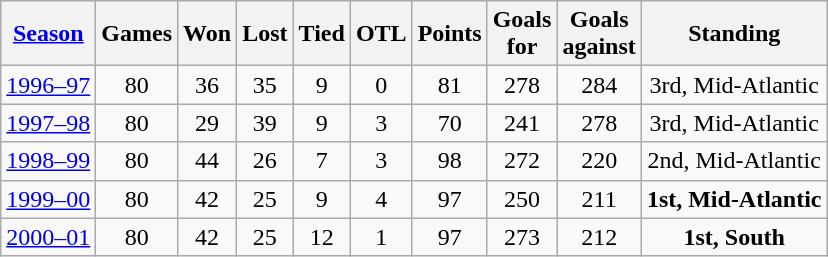<table class="wikitable" style="text-align:center">
<tr>
<th><a href='#'>Season</a></th>
<th>Games</th>
<th>Won</th>
<th>Lost</th>
<th>Tied</th>
<th>OTL</th>
<th>Points</th>
<th>Goals<br>for</th>
<th>Goals<br>against</th>
<th>Standing</th>
</tr>
<tr>
<td><a href='#'>1996–97</a></td>
<td>80</td>
<td>36</td>
<td>35</td>
<td>9</td>
<td>0</td>
<td>81</td>
<td>278</td>
<td>284</td>
<td>3rd, Mid-Atlantic</td>
</tr>
<tr>
<td><a href='#'>1997–98</a></td>
<td>80</td>
<td>29</td>
<td>39</td>
<td>9</td>
<td>3</td>
<td>70</td>
<td>241</td>
<td>278</td>
<td>3rd, Mid-Atlantic</td>
</tr>
<tr>
<td><a href='#'>1998–99</a></td>
<td>80</td>
<td>44</td>
<td>26</td>
<td>7</td>
<td>3</td>
<td>98</td>
<td>272</td>
<td>220</td>
<td>2nd, Mid-Atlantic</td>
</tr>
<tr>
<td><a href='#'>1999–00</a></td>
<td>80</td>
<td>42</td>
<td>25</td>
<td>9</td>
<td>4</td>
<td>97</td>
<td>250</td>
<td>211</td>
<td><strong>1st, Mid-Atlantic</strong></td>
</tr>
<tr>
<td><a href='#'>2000–01</a></td>
<td>80</td>
<td>42</td>
<td>25</td>
<td>12</td>
<td>1</td>
<td>97</td>
<td>273</td>
<td>212</td>
<td><strong>1st, South</strong></td>
</tr>
</table>
